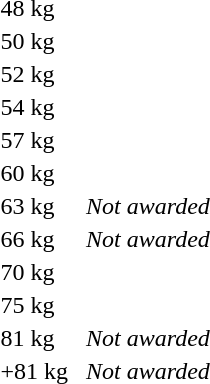<table>
<tr>
<td rowspan=2>48 kg</td>
<td rowspan=2></td>
<td rowspan=2></td>
<td></td>
</tr>
<tr>
<td></td>
</tr>
<tr>
<td rowspan=2>50 kg</td>
<td rowspan=2></td>
<td rowspan=2></td>
<td></td>
</tr>
<tr>
<td></td>
</tr>
<tr>
<td rowspan=2>52 kg</td>
<td rowspan=2></td>
<td rowspan=2></td>
<td></td>
</tr>
<tr>
<td></td>
</tr>
<tr>
<td rowspan=2>54 kg</td>
<td rowspan=2></td>
<td rowspan=2></td>
<td></td>
</tr>
<tr>
<td></td>
</tr>
<tr>
<td rowspan=2>57 kg</td>
<td rowspan=2></td>
<td rowspan=2></td>
<td></td>
</tr>
<tr>
<td></td>
</tr>
<tr>
<td rowspan=2>60 kg</td>
<td rowspan=2></td>
<td rowspan=2></td>
<td></td>
</tr>
<tr>
<td></td>
</tr>
<tr>
<td>63 kg</td>
<td></td>
<td></td>
<td><em>Not awarded</em></td>
</tr>
<tr>
<td>66 kg</td>
<td></td>
<td></td>
<td><em>Not awarded</em></td>
</tr>
<tr>
<td rowspan=2>70 kg</td>
<td rowspan=2></td>
<td rowspan=2></td>
<td></td>
</tr>
<tr>
<td></td>
</tr>
<tr>
<td>75 kg</td>
<td></td>
<td></td>
<td></td>
</tr>
<tr>
<td>81 kg</td>
<td></td>
<td></td>
<td><em>Not awarded</em></td>
</tr>
<tr>
<td>+81 kg</td>
<td></td>
<td></td>
<td><em>Not awarded</em></td>
</tr>
</table>
